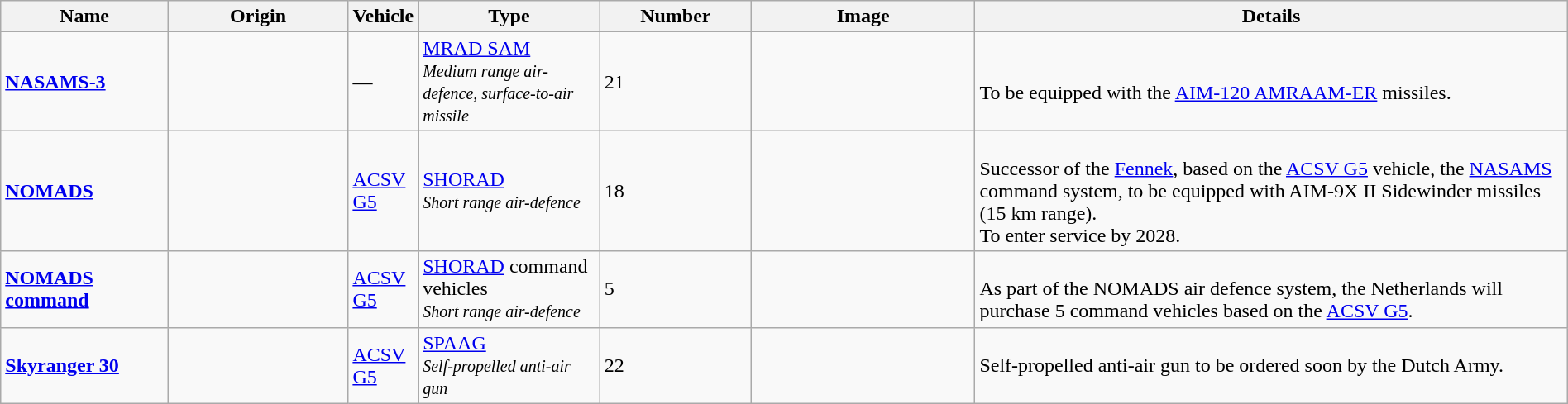<table class="wikitable" style="margin:auto; width:100%;">
<tr>
<th style="text-align: center; width:11%;">Name</th>
<th style="text-align: center; width:12%;">Origin</th>
<th>Vehicle</th>
<th style="text-align: center; width:12%;">Type</th>
<th style="text-align: center; width:10%;">Number</th>
<th style="text-align: center; width:15%;">Image</th>
<th style="text-align: center; width:40%;">Details</th>
</tr>
<tr>
<td><strong><a href='#'>NASAMS-3</a></strong></td>
<td><small></small></td>
<td>—</td>
<td><a href='#'>MRAD SAM</a><br><em><small>Medium range air-defence, surface-to-air missile</small></em></td>
<td>21</td>
<td></td>
<td><br>To be equipped with the <a href='#'>AIM-120 AMRAAM-ER</a> missiles.</td>
</tr>
<tr>
<td><strong><a href='#'>NOMADS</a></strong></td>
<td><small></small><br><small></small></td>
<td><a href='#'>ACSV G5</a></td>
<td><a href='#'>SHORAD</a><br><em><small>Short range air-defence</small></em></td>
<td>18</td>
<td></td>
<td><br>Successor of the <a href='#'>Fennek</a>, based on the <a href='#'>ACSV G5</a> vehicle, the <a href='#'>NASAMS</a> command system, to be equipped with AIM-9X II Sidewinder missiles (15 km range).<br>To enter service by 2028.</td>
</tr>
<tr>
<td><strong><a href='#'>NOMADS command</a></strong></td>
<td><small></small><br><small></small></td>
<td><a href='#'>ACSV G5</a></td>
<td><a href='#'>SHORAD</a> command vehicles<br><em><small>Short range air-defence</small></em></td>
<td>5</td>
<td></td>
<td><br>As part of the NOMADS air defence system, the Netherlands will purchase 5 command vehicles based on the <a href='#'>ACSV G5</a>.</td>
</tr>
<tr>
<td><strong><a href='#'>Skyranger 30</a></strong></td>
<td><small></small><br><small></small></td>
<td><a href='#'>ACSV G5</a></td>
<td><a href='#'>SPAAG</a><br><em><small>Self-propelled anti-air gun</small></em></td>
<td>22</td>
<td></td>
<td>Self-propelled anti-air gun to be ordered soon by the Dutch Army.</td>
</tr>
</table>
